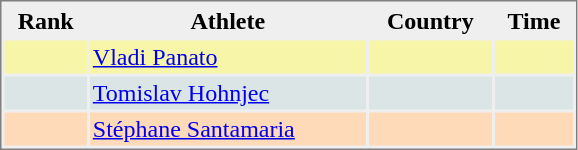<table style="border-style:solid;border-width:1px;border-color:#808080;background-color:#EFEFEF" cellspacing="2" cellpadding="2" width="385px">
<tr bgcolor="#EFEFEF">
<th>Rank</th>
<th>Athlete</th>
<th>Country</th>
<th>Time</th>
</tr>
<tr bgcolor="#F7F6A8">
<td align=center></td>
<td><a href='#'>Vladi Panato</a></td>
<td></td>
<td align="right"></td>
</tr>
<tr bgcolor="#DCE5E5">
<td align=center></td>
<td><a href='#'>Tomislav Hohnjec</a></td>
<td></td>
<td align="right"></td>
</tr>
<tr bgcolor="#FFDAB9">
<td align=center></td>
<td><a href='#'>Stéphane Santamaria</a></td>
<td></td>
<td align="right"></td>
</tr>
</table>
